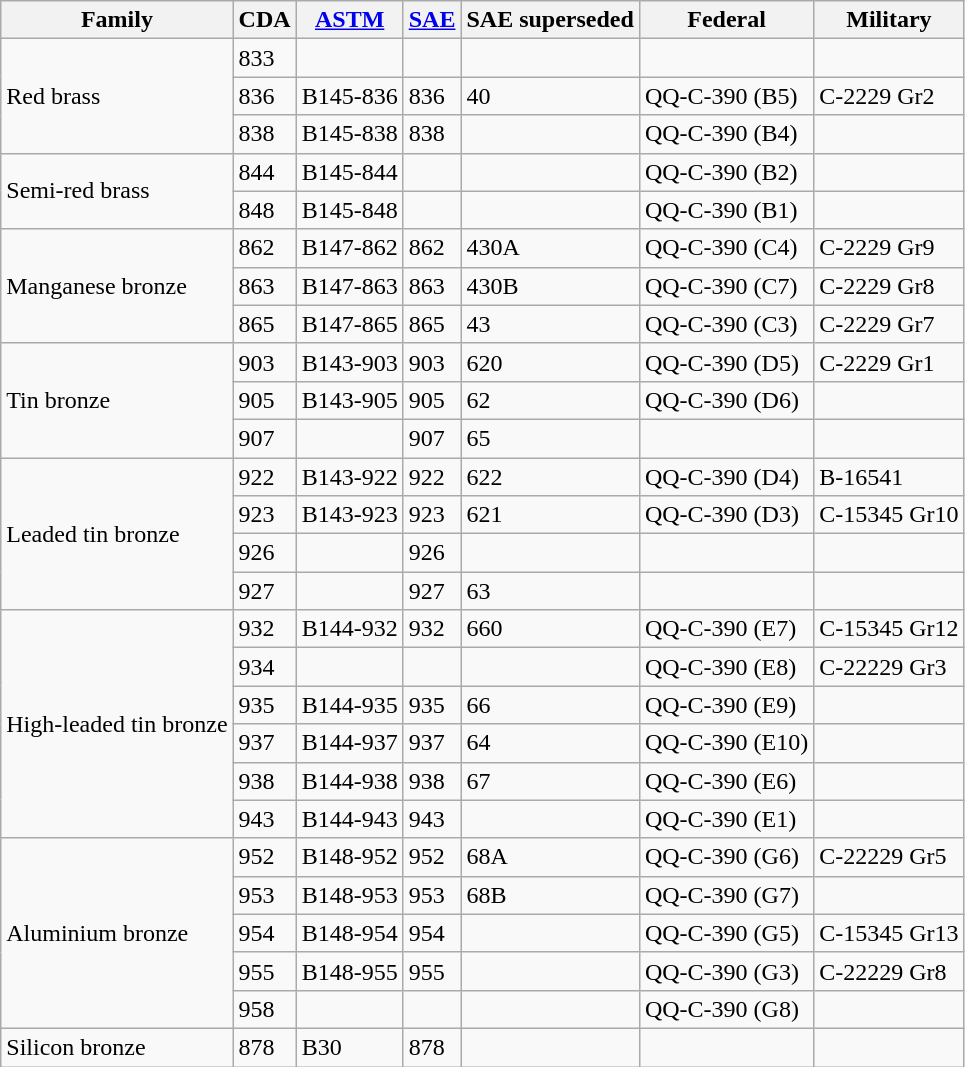<table class="wikitable">
<tr>
<th>Family</th>
<th>CDA</th>
<th><a href='#'>ASTM</a></th>
<th><a href='#'>SAE</a></th>
<th>SAE superseded</th>
<th>Federal</th>
<th>Military</th>
</tr>
<tr>
<td rowspan=3>Red brass</td>
<td>833</td>
<td></td>
<td></td>
<td></td>
<td></td>
<td></td>
</tr>
<tr>
<td>836</td>
<td>B145-836</td>
<td>836</td>
<td>40</td>
<td>QQ-C-390 (B5)</td>
<td>C-2229 Gr2</td>
</tr>
<tr>
<td>838</td>
<td>B145-838</td>
<td>838</td>
<td></td>
<td>QQ-C-390 (B4)</td>
<td></td>
</tr>
<tr>
<td rowspan=2>Semi-red brass</td>
<td>844</td>
<td>B145-844</td>
<td></td>
<td></td>
<td>QQ-C-390 (B2)</td>
<td></td>
</tr>
<tr>
<td>848</td>
<td>B145-848</td>
<td></td>
<td></td>
<td>QQ-C-390 (B1)</td>
<td></td>
</tr>
<tr>
<td rowspan=3>Manganese bronze</td>
<td>862</td>
<td>B147-862</td>
<td>862</td>
<td>430A</td>
<td>QQ-C-390 (C4)</td>
<td>C-2229 Gr9</td>
</tr>
<tr>
<td>863</td>
<td>B147-863</td>
<td>863</td>
<td>430B</td>
<td>QQ-C-390 (C7)</td>
<td>C-2229 Gr8</td>
</tr>
<tr>
<td>865</td>
<td>B147-865</td>
<td>865</td>
<td>43</td>
<td>QQ-C-390 (C3)</td>
<td>C-2229 Gr7</td>
</tr>
<tr>
<td rowspan=3>Tin bronze</td>
<td>903</td>
<td>B143-903</td>
<td>903</td>
<td>620</td>
<td>QQ-C-390 (D5)</td>
<td>C-2229 Gr1</td>
</tr>
<tr>
<td>905</td>
<td>B143-905</td>
<td>905</td>
<td>62</td>
<td>QQ-C-390 (D6)</td>
<td></td>
</tr>
<tr>
<td>907</td>
<td></td>
<td>907</td>
<td>65</td>
<td></td>
<td></td>
</tr>
<tr>
<td rowspan=4>Leaded tin bronze</td>
<td>922</td>
<td>B143-922</td>
<td>922</td>
<td>622</td>
<td>QQ-C-390 (D4)</td>
<td>B-16541</td>
</tr>
<tr>
<td>923</td>
<td>B143-923</td>
<td>923</td>
<td>621</td>
<td>QQ-C-390 (D3)</td>
<td>C-15345 Gr10</td>
</tr>
<tr>
<td>926</td>
<td></td>
<td>926</td>
<td></td>
<td></td>
<td></td>
</tr>
<tr>
<td>927</td>
<td></td>
<td>927</td>
<td>63</td>
<td></td>
<td></td>
</tr>
<tr>
<td rowspan=6>High-leaded tin bronze</td>
<td>932</td>
<td>B144-932</td>
<td>932</td>
<td>660</td>
<td>QQ-C-390 (E7)</td>
<td>C-15345 Gr12</td>
</tr>
<tr>
<td>934</td>
<td></td>
<td></td>
<td></td>
<td>QQ-C-390 (E8)</td>
<td>C-22229 Gr3</td>
</tr>
<tr>
<td>935</td>
<td>B144-935</td>
<td>935</td>
<td>66</td>
<td>QQ-C-390 (E9)</td>
<td></td>
</tr>
<tr>
<td>937</td>
<td>B144-937</td>
<td>937</td>
<td>64</td>
<td>QQ-C-390 (E10)</td>
<td></td>
</tr>
<tr>
<td>938</td>
<td>B144-938</td>
<td>938</td>
<td>67</td>
<td>QQ-C-390 (E6)</td>
<td></td>
</tr>
<tr>
<td>943</td>
<td>B144-943</td>
<td>943</td>
<td></td>
<td>QQ-C-390 (E1)</td>
<td></td>
</tr>
<tr>
<td rowspan=5>Aluminium bronze</td>
<td>952</td>
<td>B148-952</td>
<td>952</td>
<td>68A</td>
<td>QQ-C-390 (G6)</td>
<td>C-22229 Gr5</td>
</tr>
<tr>
<td>953</td>
<td>B148-953</td>
<td>953</td>
<td>68B</td>
<td>QQ-C-390 (G7)</td>
<td></td>
</tr>
<tr>
<td>954</td>
<td>B148-954</td>
<td>954</td>
<td></td>
<td>QQ-C-390 (G5)</td>
<td>C-15345 Gr13</td>
</tr>
<tr>
<td>955</td>
<td>B148-955</td>
<td>955</td>
<td></td>
<td>QQ-C-390 (G3)</td>
<td>C-22229 Gr8</td>
</tr>
<tr>
<td>958</td>
<td></td>
<td></td>
<td></td>
<td>QQ-C-390 (G8)</td>
<td></td>
</tr>
<tr>
<td>Silicon bronze</td>
<td>878</td>
<td>B30</td>
<td>878</td>
<td></td>
<td></td>
<td></td>
</tr>
</table>
